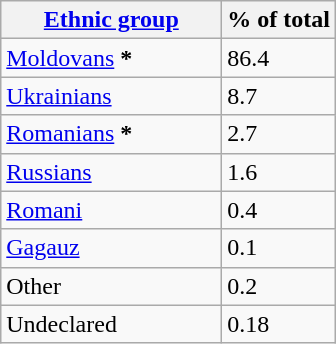<table class="wikitable sortable">
<tr>
<th style="width:140px;"><a href='#'>Ethnic group</a></th>
<th>% of total</th>
</tr>
<tr>
<td><a href='#'>Moldovans</a> <strong>*</strong></td>
<td>86.4</td>
</tr>
<tr>
<td><a href='#'>Ukrainians</a></td>
<td>8.7</td>
</tr>
<tr>
<td><a href='#'>Romanians</a> <strong>*</strong></td>
<td>2.7</td>
</tr>
<tr>
<td><a href='#'>Russians</a></td>
<td>1.6</td>
</tr>
<tr>
<td><a href='#'>Romani</a></td>
<td>0.4</td>
</tr>
<tr>
<td><a href='#'>Gagauz</a></td>
<td>0.1</td>
</tr>
<tr>
<td>Other</td>
<td>0.2</td>
</tr>
<tr>
<td>Undeclared</td>
<td>0.18</td>
</tr>
</table>
